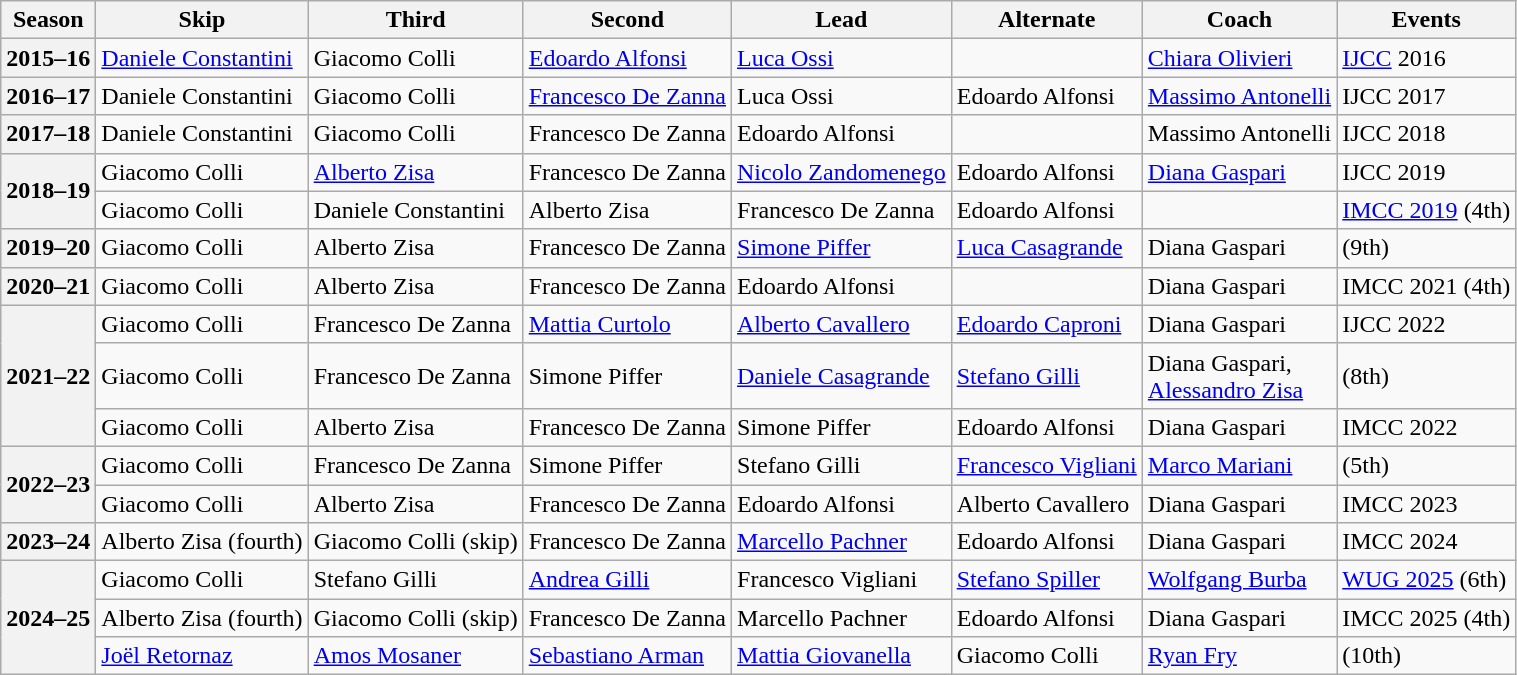<table class="wikitable">
<tr>
<th scope="col">Season</th>
<th scope="col">Skip</th>
<th scope="col">Third</th>
<th scope="col">Second</th>
<th scope="col">Lead</th>
<th scope="col">Alternate</th>
<th scope="col">Coach</th>
<th scope="col">Events</th>
</tr>
<tr>
<th scope="row">2015–16</th>
<td><a href='#'>Daniele Constantini</a></td>
<td>Giacomo Colli</td>
<td><a href='#'>Edoardo Alfonsi</a></td>
<td><a href='#'>Luca Ossi</a></td>
<td></td>
<td><a href='#'>Chiara Olivieri</a></td>
<td><a href='#'>IJCC</a> 2016 </td>
</tr>
<tr>
<th scope="row">2016–17</th>
<td>Daniele Constantini</td>
<td>Giacomo Colli</td>
<td><a href='#'>Francesco De Zanna</a></td>
<td>Luca Ossi</td>
<td>Edoardo Alfonsi</td>
<td><a href='#'>Massimo Antonelli</a></td>
<td>IJCC 2017 </td>
</tr>
<tr>
<th scope="row">2017–18</th>
<td>Daniele Constantini</td>
<td>Giacomo Colli</td>
<td>Francesco De Zanna</td>
<td>Edoardo Alfonsi</td>
<td></td>
<td>Massimo Antonelli</td>
<td>IJCC 2018 </td>
</tr>
<tr>
<th scope="row" rowspan="2">2018–19</th>
<td>Giacomo Colli</td>
<td><a href='#'>Alberto Zisa</a></td>
<td>Francesco De Zanna</td>
<td><a href='#'>Nicolo Zandomenego</a></td>
<td>Edoardo Alfonsi</td>
<td><a href='#'>Diana Gaspari</a></td>
<td>IJCC 2019 </td>
</tr>
<tr>
<td>Giacomo Colli</td>
<td>Daniele Constantini</td>
<td>Alberto Zisa</td>
<td>Francesco De Zanna</td>
<td>Edoardo Alfonsi</td>
<td></td>
<td><a href='#'>IMCC 2019</a> (4th)</td>
</tr>
<tr>
<th scope="row">2019–20</th>
<td>Giacomo Colli</td>
<td>Alberto Zisa</td>
<td>Francesco De Zanna</td>
<td><a href='#'>Simone Piffer</a></td>
<td><a href='#'>Luca Casagrande</a></td>
<td>Diana Gaspari</td>
<td> (9th)</td>
</tr>
<tr>
<th scope="row">2020–21</th>
<td>Giacomo Colli</td>
<td>Alberto Zisa</td>
<td>Francesco De Zanna</td>
<td>Edoardo Alfonsi</td>
<td></td>
<td>Diana Gaspari</td>
<td>IMCC 2021 (4th)</td>
</tr>
<tr>
<th scope="row" rowspan="3">2021–22</th>
<td>Giacomo Colli</td>
<td>Francesco De Zanna</td>
<td><a href='#'>Mattia Curtolo</a></td>
<td><a href='#'>Alberto Cavallero</a></td>
<td><a href='#'>Edoardo Caproni</a></td>
<td>Diana Gaspari</td>
<td>IJCC 2022 </td>
</tr>
<tr>
<td>Giacomo Colli</td>
<td>Francesco De Zanna</td>
<td>Simone Piffer</td>
<td><a href='#'>Daniele Casagrande</a></td>
<td><a href='#'>Stefano Gilli</a></td>
<td>Diana Gaspari,<br><a href='#'>Alessandro Zisa</a></td>
<td> (8th)</td>
</tr>
<tr>
<td>Giacomo Colli</td>
<td>Alberto Zisa</td>
<td>Francesco De Zanna</td>
<td>Simone Piffer</td>
<td>Edoardo Alfonsi</td>
<td>Diana Gaspari</td>
<td>IMCC 2022 </td>
</tr>
<tr>
<th scope="row" rowspan="2">2022–23</th>
<td>Giacomo Colli</td>
<td>Francesco De Zanna</td>
<td>Simone Piffer</td>
<td>Stefano Gilli</td>
<td><a href='#'>Francesco Vigliani</a></td>
<td><a href='#'>Marco Mariani</a></td>
<td> (5th)</td>
</tr>
<tr>
<td>Giacomo Colli</td>
<td>Alberto Zisa</td>
<td>Francesco De Zanna</td>
<td>Edoardo Alfonsi</td>
<td>Alberto Cavallero</td>
<td>Diana Gaspari</td>
<td>IMCC 2023 </td>
</tr>
<tr>
<th scope="row">2023–24</th>
<td>Alberto Zisa (fourth)</td>
<td>Giacomo Colli (skip)</td>
<td>Francesco De Zanna</td>
<td><a href='#'>Marcello Pachner</a></td>
<td>Edoardo Alfonsi</td>
<td>Diana Gaspari</td>
<td>IMCC 2024 </td>
</tr>
<tr>
<th scope="row" rowspan="3">2024–25</th>
<td>Giacomo Colli</td>
<td>Stefano Gilli</td>
<td><a href='#'>Andrea Gilli</a></td>
<td>Francesco Vigliani</td>
<td><a href='#'>Stefano Spiller</a></td>
<td><a href='#'>Wolfgang Burba</a></td>
<td><a href='#'>WUG 2025</a> (6th)</td>
</tr>
<tr>
<td>Alberto Zisa (fourth)</td>
<td>Giacomo Colli (skip)</td>
<td>Francesco De Zanna</td>
<td>Marcello Pachner</td>
<td>Edoardo Alfonsi</td>
<td>Diana Gaspari</td>
<td>IMCC 2025 (4th)</td>
</tr>
<tr>
<td><a href='#'>Joël Retornaz</a></td>
<td><a href='#'>Amos Mosaner</a></td>
<td><a href='#'>Sebastiano Arman</a></td>
<td><a href='#'>Mattia Giovanella</a></td>
<td>Giacomo Colli</td>
<td><a href='#'>Ryan Fry</a></td>
<td> (10th)</td>
</tr>
</table>
